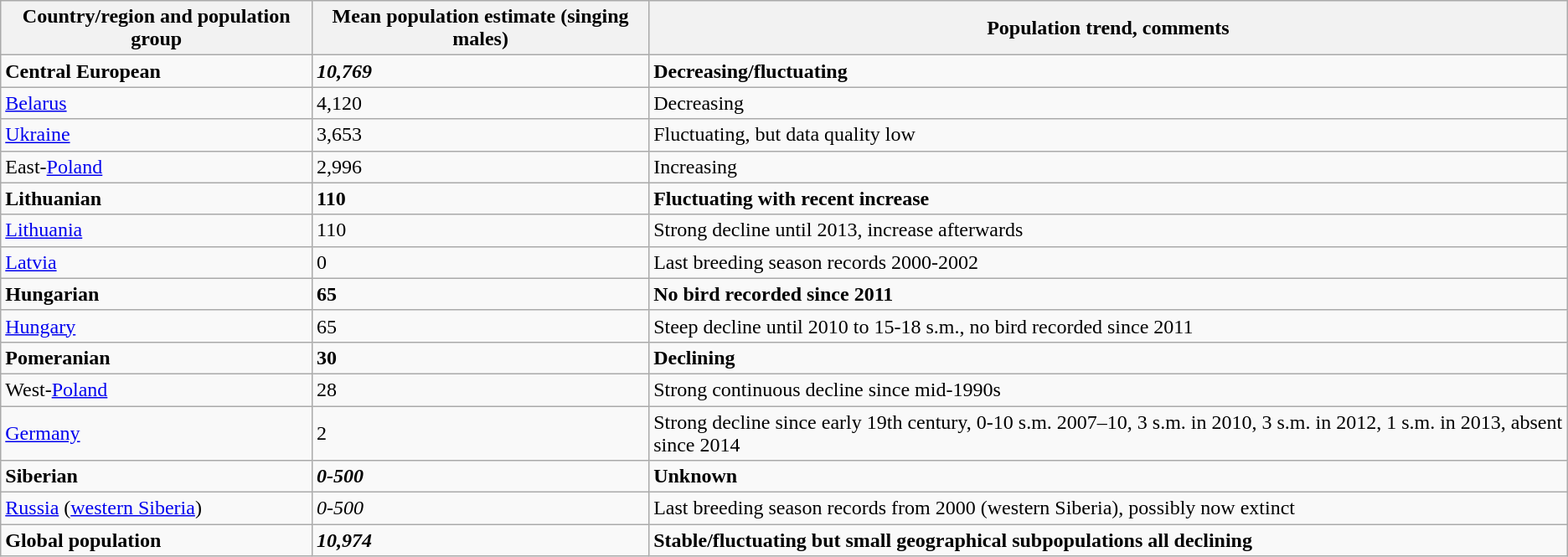<table class="wikitable">
<tr>
<th>Country/region and population group</th>
<th>Mean population estimate (singing males)</th>
<th>Population trend, comments</th>
</tr>
<tr>
<td><strong>Central European</strong></td>
<td><strong><em>10,769</em></strong></td>
<td><strong>Decreasing/fluctuating</strong></td>
</tr>
<tr>
<td><a href='#'>Belarus</a></td>
<td>4,120</td>
<td>Decreasing</td>
</tr>
<tr>
<td><a href='#'>Ukraine</a></td>
<td>3,653</td>
<td>Fluctuating, but data quality low</td>
</tr>
<tr>
<td>East-<a href='#'>Poland</a></td>
<td>2,996</td>
<td>Increasing</td>
</tr>
<tr>
<td><strong>Lithuanian</strong></td>
<td><strong>110</strong></td>
<td><strong>Fluctuating with recent increase</strong></td>
</tr>
<tr>
<td><a href='#'>Lithuania</a></td>
<td>110</td>
<td>Strong decline until 2013, increase afterwards</td>
</tr>
<tr>
<td><a href='#'>Latvia</a></td>
<td>0</td>
<td>Last breeding season records 2000-2002</td>
</tr>
<tr>
<td><strong>Hungarian</strong></td>
<td><strong>65</strong></td>
<td><strong>No bird recorded since 2011</strong></td>
</tr>
<tr>
<td><a href='#'>Hungary</a></td>
<td>65</td>
<td>Steep decline until 2010 to 15-18 s.m., no bird recorded since 2011</td>
</tr>
<tr>
<td><strong>Pomeranian</strong></td>
<td><strong>30</strong></td>
<td><strong>Declining</strong></td>
</tr>
<tr>
<td>West-<a href='#'>Poland</a></td>
<td>28</td>
<td>Strong continuous decline since mid-1990s</td>
</tr>
<tr>
<td><a href='#'>Germany</a></td>
<td>2</td>
<td>Strong decline since early 19th century, 0-10 s.m. 2007–10, 3 s.m. in 2010, 3 s.m. in 2012, 1 s.m. in 2013, absent since 2014</td>
</tr>
<tr>
<td><strong>Siberian</strong></td>
<td><strong><em>0-500</em></strong></td>
<td><strong>Unknown</strong></td>
</tr>
<tr>
<td><a href='#'>Russia</a> (<a href='#'>western Siberia</a>)</td>
<td><em>0-500</em></td>
<td>Last breeding season records from 2000 (western Siberia), possibly now extinct</td>
</tr>
<tr>
<td><strong>Global population</strong></td>
<td><strong><em>10,974</em></strong></td>
<td><strong>Stable/fluctuating but small geographical subpopulations all declining</strong></td>
</tr>
</table>
